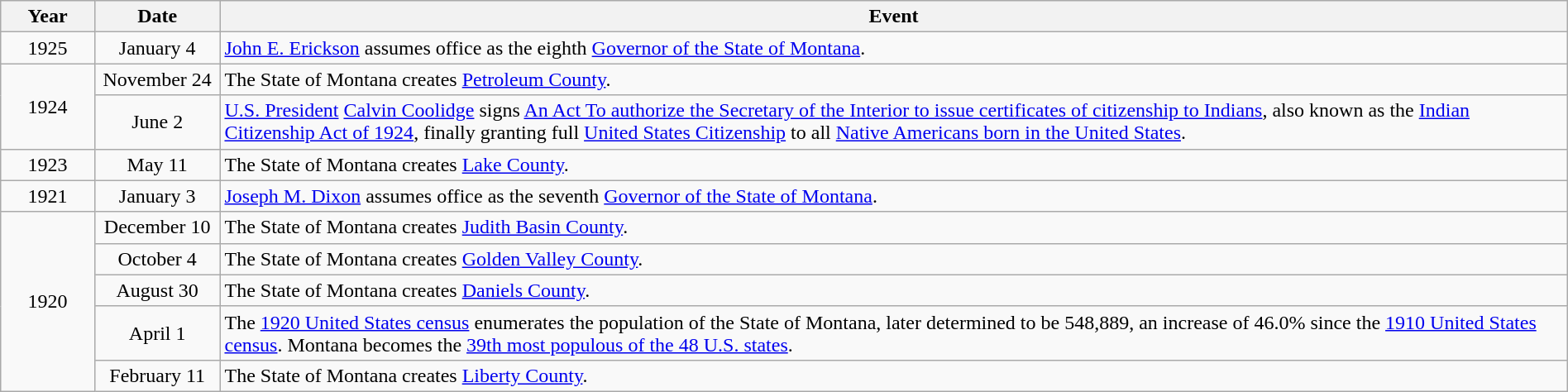<table class="wikitable" style="width:100%;">
<tr>
<th style="width:6%">Year</th>
<th style="width:8%">Date</th>
<th style="width:86%">Event</th>
</tr>
<tr>
<td align=center rowspan=1>1925</td>
<td align=center>January 4</td>
<td><a href='#'>John E. Erickson</a> assumes office as the eighth <a href='#'>Governor of the State of Montana</a>.</td>
</tr>
<tr>
<td align=center rowspan=2>1924</td>
<td align=center>November 24</td>
<td>The State of Montana creates <a href='#'>Petroleum County</a>.</td>
</tr>
<tr>
<td align=center>June 2</td>
<td><a href='#'>U.S. President</a> <a href='#'>Calvin Coolidge</a> signs <a href='#'>An Act To authorize the Secretary of the Interior to issue certificates of citizenship to Indians</a>, also known as the <a href='#'>Indian Citizenship Act of 1924</a>, finally granting full <a href='#'>United States Citizenship</a> to all <a href='#'>Native Americans born in the United States</a>.</td>
</tr>
<tr>
<td align=center rowspan=1>1923</td>
<td align=center>May 11</td>
<td>The State of Montana creates <a href='#'>Lake County</a>.</td>
</tr>
<tr>
<td align=center rowspan=1>1921</td>
<td align=center>January 3</td>
<td><a href='#'>Joseph M. Dixon</a> assumes office as the seventh <a href='#'>Governor of the State of Montana</a>.</td>
</tr>
<tr>
<td align=center rowspan=5>1920</td>
<td align=center>December 10</td>
<td>The State of Montana creates <a href='#'>Judith Basin County</a>.</td>
</tr>
<tr>
<td align=center>October 4</td>
<td>The State of Montana creates <a href='#'>Golden Valley County</a>.</td>
</tr>
<tr>
<td align=center>August 30</td>
<td>The State of Montana creates <a href='#'>Daniels County</a>.</td>
</tr>
<tr>
<td align=center>April 1</td>
<td>The <a href='#'>1920 United States census</a> enumerates the population of the State of Montana, later determined to be 548,889, an increase of 46.0% since the <a href='#'>1910 United States census</a>. Montana becomes the <a href='#'>39th most populous of the 48 U.S. states</a>.</td>
</tr>
<tr>
<td align=center>February 11</td>
<td>The State of Montana creates <a href='#'>Liberty County</a>.</td>
</tr>
</table>
